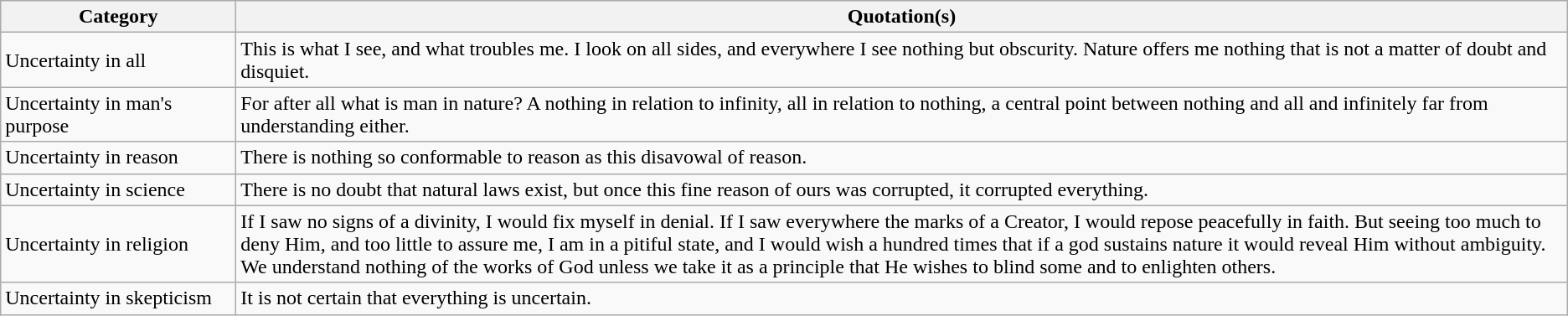<table class="wikitable">
<tr>
<th width="180">Category</th>
<th>Quotation(s)</th>
</tr>
<tr>
<td>Uncertainty in all</td>
<td>This is what I see, and what troubles me. I look on all sides, and everywhere I see nothing but obscurity. Nature offers me nothing that is not a matter of doubt and disquiet.</td>
</tr>
<tr>
<td>Uncertainty in man's purpose</td>
<td>For after all what is man in nature? A nothing in relation to infinity, all in relation to nothing, a central point between nothing and all and infinitely far from understanding either.</td>
</tr>
<tr>
<td>Uncertainty in reason</td>
<td>There is nothing so conformable to reason as this disavowal of reason.</td>
</tr>
<tr>
<td>Uncertainty in science</td>
<td>There is no doubt that natural laws exist, but once this fine reason of ours was corrupted, it corrupted everything.</td>
</tr>
<tr>
<td>Uncertainty in religion</td>
<td>If I saw no signs of a divinity, I would fix myself in denial.  If I saw everywhere the marks of a Creator, I would repose peacefully in faith.  But seeing too much to deny Him, and too little to assure me, I am in a pitiful state, and I would wish a hundred times that if a god sustains nature it would reveal Him without ambiguity.<br>We understand nothing of the works of God unless we take it as a principle that He wishes to blind some and to enlighten others.</td>
</tr>
<tr>
<td>Uncertainty in skepticism</td>
<td>It is not certain that everything is uncertain.</td>
</tr>
</table>
